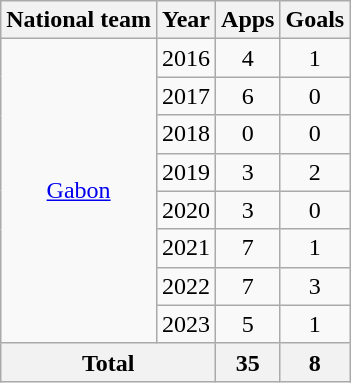<table class="wikitable" style="text-align:center">
<tr>
<th>National team</th>
<th>Year</th>
<th>Apps</th>
<th>Goals</th>
</tr>
<tr>
<td rowspan="8"><a href='#'>Gabon</a></td>
<td>2016</td>
<td>4</td>
<td>1</td>
</tr>
<tr>
<td>2017</td>
<td>6</td>
<td>0</td>
</tr>
<tr>
<td>2018</td>
<td>0</td>
<td>0</td>
</tr>
<tr>
<td>2019</td>
<td>3</td>
<td>2</td>
</tr>
<tr>
<td>2020</td>
<td>3</td>
<td>0</td>
</tr>
<tr>
<td>2021</td>
<td>7</td>
<td>1</td>
</tr>
<tr>
<td>2022</td>
<td>7</td>
<td>3</td>
</tr>
<tr>
<td>2023</td>
<td>5</td>
<td>1</td>
</tr>
<tr>
<th colspan="2">Total</th>
<th>35</th>
<th>8</th>
</tr>
</table>
